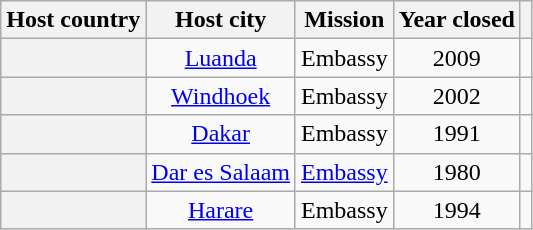<table class="wikitable plainrowheaders" style="text-align:center;">
<tr>
<th scope="col">Host country</th>
<th scope="col">Host city</th>
<th scope="col">Mission</th>
<th scope="col">Year closed</th>
<th scope="col"></th>
</tr>
<tr>
<th scope="row"></th>
<td><a href='#'>Luanda</a></td>
<td>Embassy</td>
<td>2009</td>
<td></td>
</tr>
<tr>
<th scope="row"></th>
<td><a href='#'>Windhoek</a></td>
<td>Embassy</td>
<td>2002</td>
<td></td>
</tr>
<tr>
<th scope="row"></th>
<td><a href='#'>Dakar</a></td>
<td>Embassy</td>
<td>1991</td>
<td></td>
</tr>
<tr>
<th scope="row"></th>
<td><a href='#'>Dar es Salaam</a></td>
<td><a href='#'>Embassy</a></td>
<td>1980</td>
<td></td>
</tr>
<tr>
<th scope="row"></th>
<td><a href='#'>Harare</a></td>
<td>Embassy</td>
<td>1994</td>
<td></td>
</tr>
</table>
